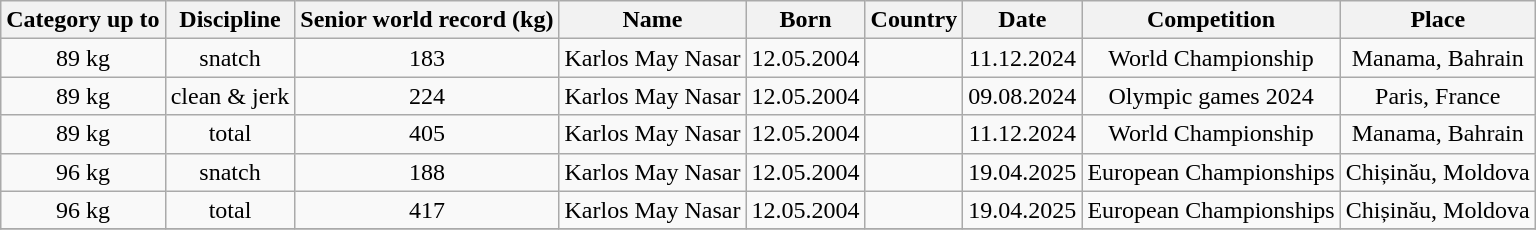<table class="wikitable" style="text-align:center;">
<tr>
<th>Category up to</th>
<th>Discipline</th>
<th>Senior world record (kg)</th>
<th>Name</th>
<th>Born</th>
<th>Country</th>
<th>Date</th>
<th>Competition</th>
<th>Place</th>
</tr>
<tr>
<td>89 kg</td>
<td>snatch</td>
<td>183</td>
<td>Karlos May Nasar</td>
<td>12.05.2004</td>
<td></td>
<td>11.12.2024</td>
<td>World Championship</td>
<td>Manama, Bahrain</td>
</tr>
<tr>
<td>89 kg</td>
<td>clean & jerk</td>
<td>224</td>
<td>Karlos May Nasar</td>
<td>12.05.2004</td>
<td></td>
<td>09.08.2024</td>
<td>Olympic games 2024</td>
<td>Paris, France</td>
</tr>
<tr>
<td>89 kg</td>
<td>total</td>
<td>405</td>
<td>Karlos May Nasar</td>
<td>12.05.2004</td>
<td></td>
<td>11.12.2024</td>
<td>World Championship</td>
<td>Manama, Bahrain</td>
</tr>
<tr>
<td>96 kg</td>
<td>snatch</td>
<td>188</td>
<td>Karlos May Nasar</td>
<td>12.05.2004</td>
<td></td>
<td>19.04.2025</td>
<td>European Championships</td>
<td>Chișinău, Moldova</td>
</tr>
<tr>
<td>96 kg</td>
<td>total</td>
<td>417</td>
<td>Karlos May Nasar</td>
<td>12.05.2004</td>
<td></td>
<td>19.04.2025</td>
<td>European Championships</td>
<td>Chișinău, Moldova</td>
</tr>
<tr>
</tr>
</table>
